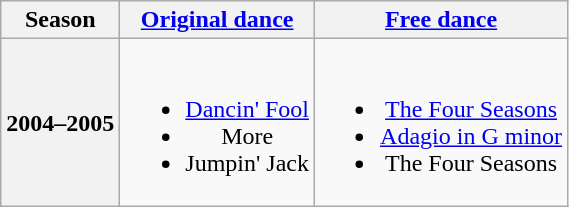<table class="wikitable" style="text-align:center">
<tr>
<th>Season</th>
<th><a href='#'>Original dance</a></th>
<th><a href='#'>Free dance</a></th>
</tr>
<tr>
<th>2004–2005 <br> </th>
<td><br><ul><li><a href='#'>Dancin' Fool</a></li><li>More</li><li>Jumpin' Jack</li></ul></td>
<td><br><ul><li><a href='#'>The Four Seasons</a> <br></li><li><a href='#'>Adagio in G minor</a> <br></li><li>The Four Seasons <br></li></ul></td>
</tr>
</table>
